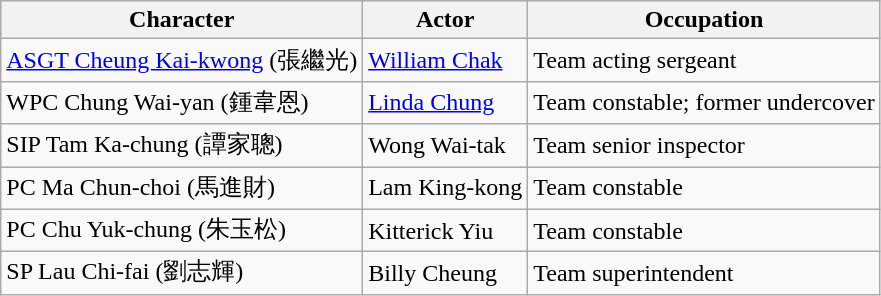<table class="wikitable">
<tr style="background:#e0e0e0;">
<th>Character</th>
<th>Actor</th>
<th>Occupation</th>
</tr>
<tr>
<td><a href='#'>ASGT Cheung Kai-kwong</a> (張繼光)</td>
<td><a href='#'>William Chak</a></td>
<td>Team acting sergeant</td>
</tr>
<tr>
<td>WPC Chung Wai-yan (鍾韋恩)</td>
<td><a href='#'>Linda Chung</a></td>
<td>Team constable; former undercover</td>
</tr>
<tr>
<td>SIP Tam Ka-chung (譚家聰)</td>
<td>Wong Wai-tak</td>
<td>Team senior inspector</td>
</tr>
<tr>
<td>PC Ma Chun-choi (馬進財)</td>
<td>Lam King-kong</td>
<td>Team constable</td>
</tr>
<tr>
<td>PC Chu Yuk-chung (朱玉松)</td>
<td>Kitterick Yiu</td>
<td>Team constable</td>
</tr>
<tr>
<td>SP Lau Chi-fai (劉志輝)</td>
<td>Billy Cheung</td>
<td>Team superintendent</td>
</tr>
</table>
